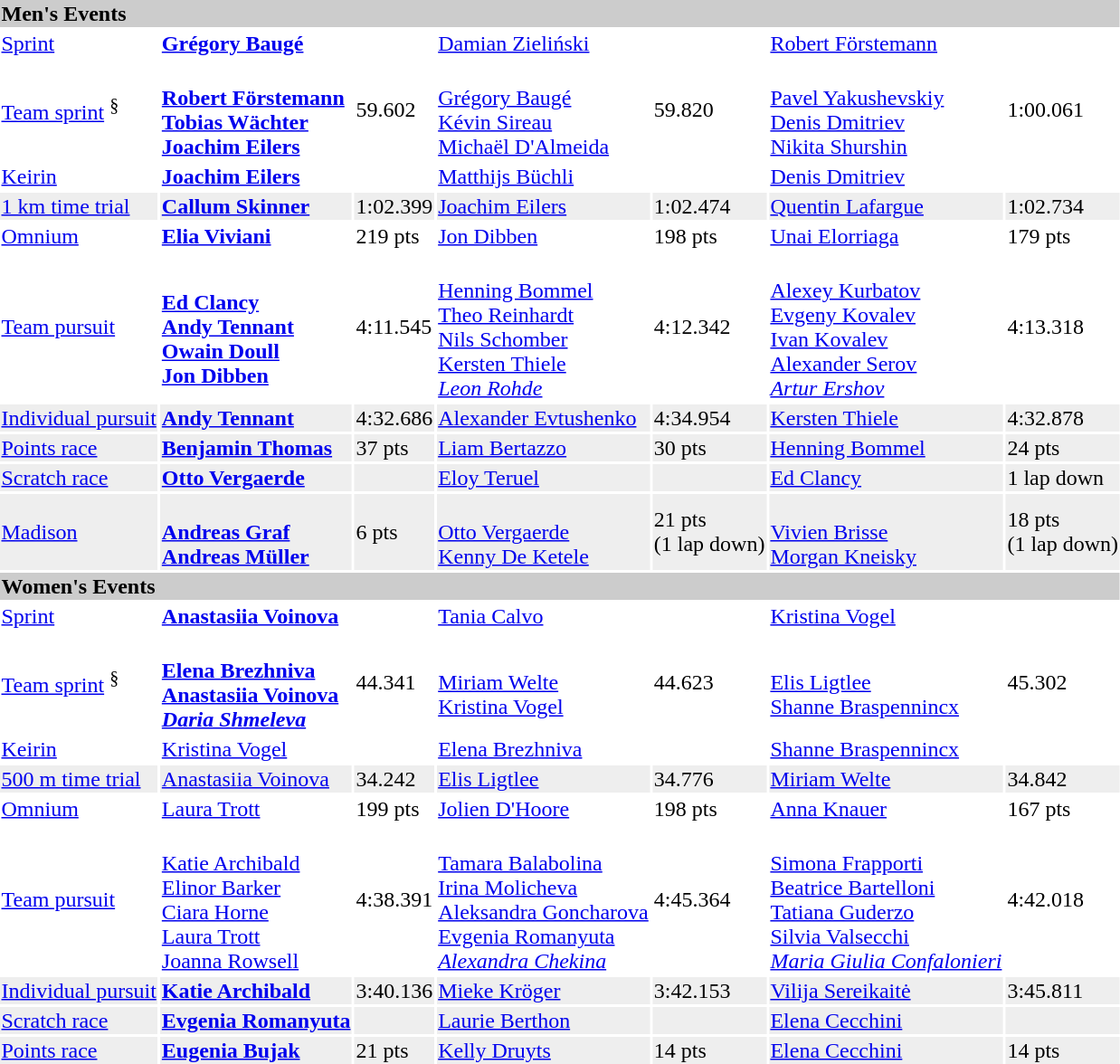<table>
<tr style="background:#ccc; width:100%;">
<td colspan=7><strong>Men's Events</strong></td>
</tr>
<tr>
<td><a href='#'>Sprint</a> <br></td>
<td><strong><a href='#'>Grégory Baugé</a><br><small></small></strong></td>
<td></td>
<td><a href='#'>Damian Zieliński</a><br><small></small></td>
<td></td>
<td><a href='#'>Robert Förstemann</a><br><small></small></td>
<td></td>
</tr>
<tr>
<td><a href='#'>Team sprint</a> <sup>§</sup> <br></td>
<td><strong><br><a href='#'>Robert Förstemann</a><br><a href='#'>Tobias Wächter</a><br><a href='#'>Joachim Eilers</a></strong></td>
<td>59.602</td>
<td><br><a href='#'>Grégory Baugé</a><br><a href='#'>Kévin Sireau</a><br><a href='#'>Michaël D'Almeida</a></td>
<td>59.820</td>
<td><br><a href='#'>Pavel Yakushevskiy</a><br><a href='#'>Denis Dmitriev</a><br><a href='#'>Nikita Shurshin</a></td>
<td>1:00.061</td>
</tr>
<tr>
<td><a href='#'>Keirin</a><br></td>
<td><strong> <a href='#'>Joachim Eilers</a><br><small></small></strong></td>
<td></td>
<td><a href='#'>Matthijs Büchli</a><br><small></small></td>
<td></td>
<td><a href='#'>Denis Dmitriev</a><br><small></small></td>
<td></td>
</tr>
<tr style="background:#eee; width:100%;">
<td><a href='#'>1 km time trial</a><br></td>
<td><strong><a href='#'>Callum Skinner</a><br><small></small></strong></td>
<td>1:02.399</td>
<td><a href='#'>Joachim Eilers</a><br><small></small></td>
<td>1:02.474</td>
<td><a href='#'>Quentin Lafargue</a><br><small></small></td>
<td>1:02.734</td>
</tr>
<tr>
<td><a href='#'>Omnium</a><br></td>
<td><strong><a href='#'>Elia Viviani</a><br><small></small> </strong></td>
<td>219 pts</td>
<td><a href='#'>Jon Dibben</a><br><small></small></td>
<td>198 pts</td>
<td><a href='#'>Unai Elorriaga</a><br><small></small></td>
<td>179 pts</td>
</tr>
<tr>
<td><a href='#'>Team pursuit</a><br></td>
<td><strong><br> <a href='#'>Ed Clancy</a><br><a href='#'>Andy Tennant</a><br><a href='#'>Owain Doull</a><br><a href='#'>Jon Dibben</a>  </strong></td>
<td>4:11.545</td>
<td><br><a href='#'>Henning Bommel</a><br><a href='#'>Theo Reinhardt</a><br><a href='#'>Nils Schomber</a><br><a href='#'>Kersten Thiele</a><br><em><a href='#'>Leon Rohde</a></em></td>
<td>4:12.342</td>
<td><br><a href='#'>Alexey Kurbatov</a><br><a href='#'>Evgeny Kovalev</a><br><a href='#'>Ivan Kovalev</a><br><a href='#'>Alexander Serov</a><br><em><a href='#'>Artur Ershov</a></em></td>
<td>4:13.318</td>
</tr>
<tr style="background:#eee; width:100%;">
<td><a href='#'>Individual pursuit</a><br></td>
<td><strong><a href='#'>Andy Tennant</a><br><small></small></strong></td>
<td>4:32.686</td>
<td><a href='#'>Alexander Evtushenko</a><br><small></small></td>
<td>4:34.954</td>
<td><a href='#'>Kersten Thiele</a><br><small></small></td>
<td>4:32.878</td>
</tr>
<tr style="background:#eee; width:100%;">
<td><a href='#'>Points race</a><br></td>
<td><strong><a href='#'>Benjamin Thomas</a><br><small></small></strong></td>
<td>37 pts</td>
<td><a href='#'>Liam Bertazzo</a><br><small></small></td>
<td>30 pts</td>
<td><a href='#'>Henning Bommel</a><br><small></small></td>
<td>24 pts</td>
</tr>
<tr style="background:#eee; width:100%;">
<td><a href='#'>Scratch race</a><br></td>
<td><strong><a href='#'>Otto Vergaerde</a><br><small></small></strong></td>
<td></td>
<td><a href='#'>Eloy Teruel</a><br><small></small></td>
<td></td>
<td><a href='#'>Ed Clancy</a><br><small></small></td>
<td>1 lap down</td>
</tr>
<tr style="background:#eee; width:100%;">
<td><a href='#'>Madison</a><br></td>
<td><strong><br><a href='#'>Andreas Graf</a><br><a href='#'>Andreas Müller</a></strong></td>
<td>6 pts</td>
<td><br><a href='#'>Otto Vergaerde</a><br><a href='#'>Kenny De Ketele</a></td>
<td>21 pts<br>(1 lap down)</td>
<td><br><a href='#'>Vivien Brisse</a><br><a href='#'>Morgan Kneisky</a></td>
<td>18 pts<br>(1 lap down)</td>
</tr>
<tr style="background:#ccc; width:100%;">
<td colspan=7><strong>Women's Events</strong></td>
</tr>
<tr>
<td><a href='#'>Sprint</a> <br></td>
<td><strong><a href='#'>Anastasiia Voinova</a><br><small></small></strong></td>
<td></td>
<td><a href='#'>Tania Calvo</a><br><small></small></td>
<td></td>
<td><a href='#'>Kristina Vogel</a><br><small></small></td>
<td></td>
</tr>
<tr>
<td><a href='#'>Team sprint</a> <sup>§</sup> <br></td>
<td><strong><br><a href='#'>Elena Brezhniva</a><br><a href='#'>Anastasiia Voinova</a><br><em><a href='#'>Daria Shmeleva</a><strong><em></td>
<td>44.341</td>
<td><br><a href='#'>Miriam Welte</a><br><a href='#'>Kristina Vogel</a></td>
<td>44.623</td>
<td><br><a href='#'>Elis Ligtlee</a><br><a href='#'>Shanne Braspennincx</a></td>
<td>45.302</td>
</tr>
<tr>
<td><a href='#'>Keirin</a><br></td>
<td></strong><a href='#'>Kristina Vogel</a><br><small></small><strong></td>
<td></td>
<td><a href='#'>Elena Brezhniva</a><br><small></small></td>
<td></td>
<td><a href='#'>Shanne Braspennincx</a><br><small></small></td>
<td></td>
</tr>
<tr style="background:#eee; width:100%;">
<td><a href='#'>500 m time trial</a><br></td>
<td></strong><a href='#'>Anastasiia Voinova</a><br><small></small><strong></td>
<td>34.242</td>
<td><a href='#'>Elis Ligtlee</a><br><small></small></td>
<td>34.776</td>
<td><a href='#'>Miriam Welte</a><br><small></small></td>
<td>34.842</td>
</tr>
<tr>
<td><a href='#'>Omnium</a><br></td>
<td></strong><a href='#'>Laura Trott</a><br><small></small><strong></td>
<td>199 pts</td>
<td><a href='#'>Jolien D'Hoore</a><br><small></small></td>
<td>198 pts</td>
<td><a href='#'>Anna Knauer</a><br><small></small></td>
<td>167 pts</td>
</tr>
<tr>
<td><a href='#'>Team pursuit</a><br></td>
<td></strong><br><a href='#'>Katie Archibald</a><br><a href='#'>Elinor Barker</a><br><a href='#'>Ciara Horne</a><br><a href='#'>Laura Trott</a><br></em><a href='#'>Joanna Rowsell</a></em></strong></td>
<td>4:38.391</td>
<td><br><a href='#'>Tamara Balabolina</a><br><a href='#'>Irina Molicheva</a><br><a href='#'>Aleksandra Goncharova</a><br><a href='#'>Evgenia Romanyuta</a><br><em><a href='#'>Alexandra Chekina</a></em></td>
<td>4:45.364</td>
<td><br><a href='#'>Simona Frapporti</a><br><a href='#'>Beatrice Bartelloni</a><br><a href='#'>Tatiana Guderzo</a><br><a href='#'>Silvia Valsecchi</a><br><em><a href='#'>Maria Giulia Confalonieri</a></em></td>
<td>4:42.018</td>
</tr>
<tr style="background:#eee; width:100%;">
<td><a href='#'>Individual pursuit</a><br></td>
<td><strong> <a href='#'>Katie Archibald</a><br><small></small></strong></td>
<td>3:40.136</td>
<td><a href='#'>Mieke Kröger</a><br><small></small></td>
<td>3:42.153</td>
<td><a href='#'>Vilija Sereikaitė</a><br><small></small></td>
<td>3:45.811</td>
</tr>
<tr style="background:#eee; width:100%;">
<td><a href='#'>Scratch race</a><br></td>
<td><strong> <a href='#'>Evgenia Romanyuta</a><br><small></small></strong></td>
<td></td>
<td><a href='#'>Laurie Berthon</a><br><small></small></td>
<td></td>
<td><a href='#'>Elena Cecchini</a><br><small></small></td>
<td></td>
</tr>
<tr style="background:#eee; width:100%;">
<td><a href='#'>Points race</a><br></td>
<td><strong><a href='#'>Eugenia Bujak</a><br><small></small></strong></td>
<td>21 pts</td>
<td><a href='#'>Kelly Druyts</a><br><small></small></td>
<td>14 pts</td>
<td><a href='#'>Elena Cecchini</a><br><small></small></td>
<td>14 pts</td>
</tr>
</table>
